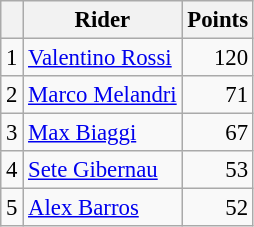<table class="wikitable" style="font-size: 95%;">
<tr>
<th></th>
<th>Rider</th>
<th>Points</th>
</tr>
<tr>
<td align=center>1</td>
<td> <a href='#'>Valentino Rossi</a></td>
<td align=right>120</td>
</tr>
<tr>
<td align=center>2</td>
<td> <a href='#'>Marco Melandri</a></td>
<td align=right>71</td>
</tr>
<tr>
<td align=center>3</td>
<td> <a href='#'>Max Biaggi</a></td>
<td align=right>67</td>
</tr>
<tr>
<td align=center>4</td>
<td> <a href='#'>Sete Gibernau</a></td>
<td align=right>53</td>
</tr>
<tr>
<td align=center>5</td>
<td> <a href='#'>Alex Barros</a></td>
<td align=right>52</td>
</tr>
</table>
